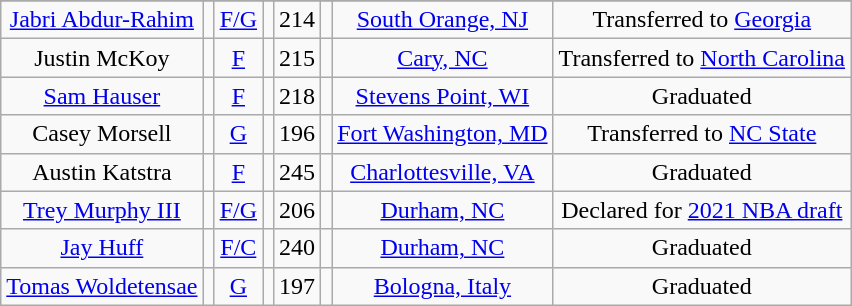<table class="wikitable sortable" style="text-align: center">
<tr align=center>
</tr>
<tr>
<td><a href='#'>Jabri Abdur-Rahim</a></td>
<td></td>
<td><a href='#'>F/G</a></td>
<td></td>
<td>214</td>
<td></td>
<td><a href='#'>South Orange, NJ</a></td>
<td>Transferred to <a href='#'>Georgia</a></td>
</tr>
<tr>
<td>Justin McKoy</td>
<td></td>
<td><a href='#'>F</a></td>
<td></td>
<td>215</td>
<td></td>
<td><a href='#'>Cary, NC</a></td>
<td>Transferred to <a href='#'>North Carolina</a></td>
</tr>
<tr>
<td><a href='#'>Sam Hauser</a></td>
<td></td>
<td><a href='#'>F</a></td>
<td></td>
<td>218</td>
<td></td>
<td><a href='#'>Stevens Point, WI</a></td>
<td>Graduated</td>
</tr>
<tr>
<td>Casey Morsell</td>
<td></td>
<td><a href='#'>G</a></td>
<td></td>
<td>196</td>
<td></td>
<td><a href='#'>Fort Washington, MD</a></td>
<td>Transferred to <a href='#'>NC State</a></td>
</tr>
<tr>
<td>Austin Katstra</td>
<td></td>
<td><a href='#'>F</a></td>
<td></td>
<td>245</td>
<td></td>
<td><a href='#'>Charlottesville, VA</a></td>
<td>Graduated</td>
</tr>
<tr>
<td><a href='#'>Trey Murphy III</a></td>
<td></td>
<td><a href='#'>F/G</a></td>
<td></td>
<td>206</td>
<td></td>
<td><a href='#'>Durham, NC</a></td>
<td>Declared for <a href='#'>2021 NBA draft</a></td>
</tr>
<tr>
<td><a href='#'>Jay Huff</a></td>
<td></td>
<td><a href='#'>F/C</a></td>
<td></td>
<td>240</td>
<td></td>
<td><a href='#'>Durham, NC</a></td>
<td>Graduated</td>
</tr>
<tr>
<td><a href='#'>Tomas Woldetensae</a></td>
<td></td>
<td><a href='#'>G</a></td>
<td></td>
<td>197</td>
<td></td>
<td><a href='#'>Bologna, Italy</a></td>
<td>Graduated</td>
</tr>
</table>
